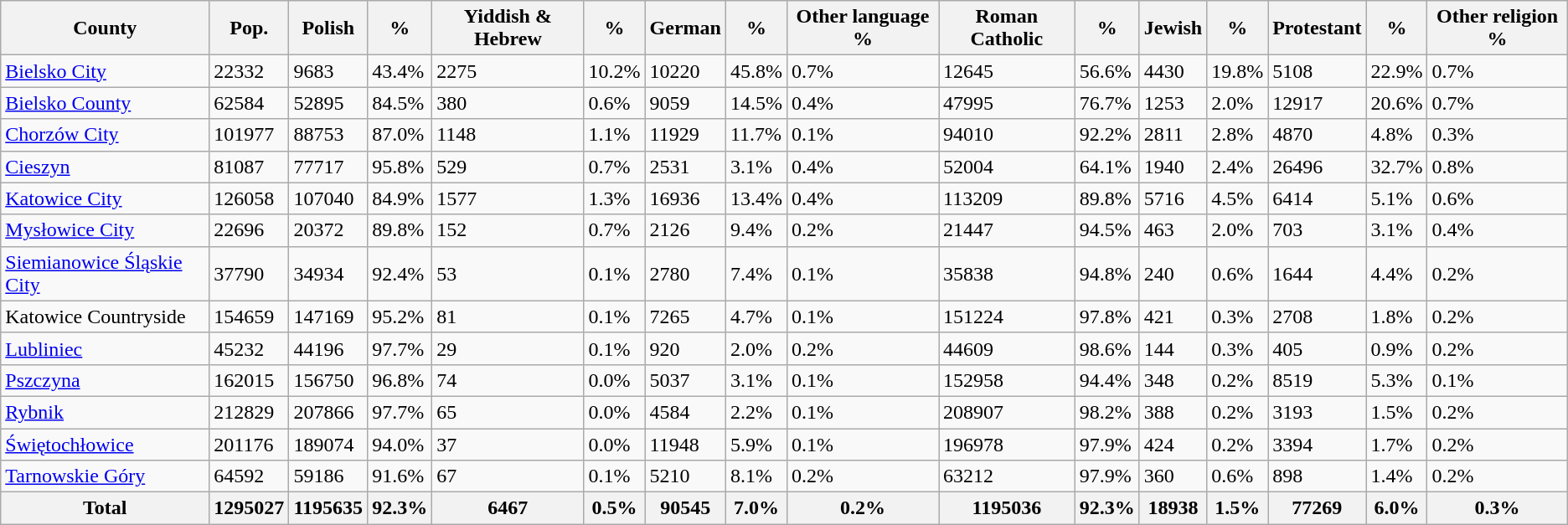<table class="wikitable sortable mw-collapsible">
<tr>
<th>County</th>
<th>Pop.</th>
<th>Polish</th>
<th>%</th>
<th>Yiddish & Hebrew</th>
<th>%</th>
<th>German</th>
<th>%</th>
<th>Other language %</th>
<th>Roman Catholic</th>
<th>%</th>
<th>Jewish</th>
<th>%</th>
<th>Protestant</th>
<th>%</th>
<th>Other religion %</th>
</tr>
<tr>
<td><a href='#'>Bielsko City</a></td>
<td>22332</td>
<td>9683</td>
<td>43.4%</td>
<td>2275</td>
<td>10.2%</td>
<td>10220</td>
<td>45.8%</td>
<td>0.7%</td>
<td>12645</td>
<td>56.6%</td>
<td>4430</td>
<td>19.8%</td>
<td>5108</td>
<td>22.9%</td>
<td>0.7%</td>
</tr>
<tr>
<td><a href='#'>Bielsko County</a></td>
<td>62584</td>
<td>52895</td>
<td>84.5%</td>
<td>380</td>
<td>0.6%</td>
<td>9059</td>
<td>14.5%</td>
<td>0.4%</td>
<td>47995</td>
<td>76.7%</td>
<td>1253</td>
<td>2.0%</td>
<td>12917</td>
<td>20.6%</td>
<td>0.7%</td>
</tr>
<tr>
<td><a href='#'>Chorzów City</a></td>
<td>101977</td>
<td>88753</td>
<td>87.0%</td>
<td>1148</td>
<td>1.1%</td>
<td>11929</td>
<td>11.7%</td>
<td>0.1%</td>
<td>94010</td>
<td>92.2%</td>
<td>2811</td>
<td>2.8%</td>
<td>4870</td>
<td>4.8%</td>
<td>0.3%</td>
</tr>
<tr>
<td><a href='#'>Cieszyn</a></td>
<td>81087</td>
<td>77717</td>
<td>95.8%</td>
<td>529</td>
<td>0.7%</td>
<td>2531</td>
<td>3.1%</td>
<td>0.4%</td>
<td>52004</td>
<td>64.1%</td>
<td>1940</td>
<td>2.4%</td>
<td>26496</td>
<td>32.7%</td>
<td>0.8%</td>
</tr>
<tr>
<td><a href='#'>Katowice City</a></td>
<td>126058</td>
<td>107040</td>
<td>84.9%</td>
<td>1577</td>
<td>1.3%</td>
<td>16936</td>
<td>13.4%</td>
<td>0.4%</td>
<td>113209</td>
<td>89.8%</td>
<td>5716</td>
<td>4.5%</td>
<td>6414</td>
<td>5.1%</td>
<td>0.6%</td>
</tr>
<tr>
<td><a href='#'>Mysłowice City</a></td>
<td>22696</td>
<td>20372</td>
<td>89.8%</td>
<td>152</td>
<td>0.7%</td>
<td>2126</td>
<td>9.4%</td>
<td>0.2%</td>
<td>21447</td>
<td>94.5%</td>
<td>463</td>
<td>2.0%</td>
<td>703</td>
<td>3.1%</td>
<td>0.4%</td>
</tr>
<tr>
<td><a href='#'>Siemianowice Śląskie City</a></td>
<td>37790</td>
<td>34934</td>
<td>92.4%</td>
<td>53</td>
<td>0.1%</td>
<td>2780</td>
<td>7.4%</td>
<td>0.1%</td>
<td>35838</td>
<td>94.8%</td>
<td>240</td>
<td>0.6%</td>
<td>1644</td>
<td>4.4%</td>
<td>0.2%</td>
</tr>
<tr>
<td>Katowice Countryside</td>
<td>154659</td>
<td>147169</td>
<td>95.2%</td>
<td>81</td>
<td>0.1%</td>
<td>7265</td>
<td>4.7%</td>
<td>0.1%</td>
<td>151224</td>
<td>97.8%</td>
<td>421</td>
<td>0.3%</td>
<td>2708</td>
<td>1.8%</td>
<td>0.2%</td>
</tr>
<tr>
<td><a href='#'>Lubliniec</a></td>
<td>45232</td>
<td>44196</td>
<td>97.7%</td>
<td>29</td>
<td>0.1%</td>
<td>920</td>
<td>2.0%</td>
<td>0.2%</td>
<td>44609</td>
<td>98.6%</td>
<td>144</td>
<td>0.3%</td>
<td>405</td>
<td>0.9%</td>
<td>0.2%</td>
</tr>
<tr>
<td><a href='#'>Pszczyna</a></td>
<td>162015</td>
<td>156750</td>
<td>96.8%</td>
<td>74</td>
<td>0.0%</td>
<td>5037</td>
<td>3.1%</td>
<td>0.1%</td>
<td>152958</td>
<td>94.4%</td>
<td>348</td>
<td>0.2%</td>
<td>8519</td>
<td>5.3%</td>
<td>0.1%</td>
</tr>
<tr>
<td><a href='#'>Rybnik</a></td>
<td>212829</td>
<td>207866</td>
<td>97.7%</td>
<td>65</td>
<td>0.0%</td>
<td>4584</td>
<td>2.2%</td>
<td>0.1%</td>
<td>208907</td>
<td>98.2%</td>
<td>388</td>
<td>0.2%</td>
<td>3193</td>
<td>1.5%</td>
<td>0.2%</td>
</tr>
<tr>
<td><a href='#'>Świętochłowice</a></td>
<td>201176</td>
<td>189074</td>
<td>94.0%</td>
<td>37</td>
<td>0.0%</td>
<td>11948</td>
<td>5.9%</td>
<td>0.1%</td>
<td>196978</td>
<td>97.9%</td>
<td>424</td>
<td>0.2%</td>
<td>3394</td>
<td>1.7%</td>
<td>0.2%</td>
</tr>
<tr>
<td><a href='#'>Tarnowskie Góry</a></td>
<td>64592</td>
<td>59186</td>
<td>91.6%</td>
<td>67</td>
<td>0.1%</td>
<td>5210</td>
<td>8.1%</td>
<td>0.2%</td>
<td>63212</td>
<td>97.9%</td>
<td>360</td>
<td>0.6%</td>
<td>898</td>
<td>1.4%</td>
<td>0.2%</td>
</tr>
<tr>
<th>Total</th>
<th>1295027</th>
<th>1195635</th>
<th>92.3%</th>
<th>6467</th>
<th>0.5%</th>
<th>90545</th>
<th>7.0%</th>
<th>0.2%</th>
<th>1195036</th>
<th>92.3%</th>
<th>18938</th>
<th>1.5%</th>
<th>77269</th>
<th>6.0%</th>
<th>0.3%</th>
</tr>
</table>
